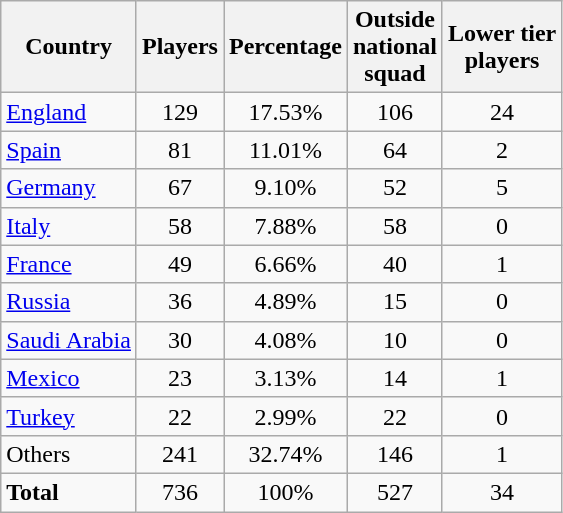<table class="wikitable sortable">
<tr>
<th>Country</th>
<th>Players</th>
<th>Percentage</th>
<th>Outside<br>national<br>squad</th>
<th>Lower tier <br> players</th>
</tr>
<tr>
<td> <a href='#'>England</a></td>
<td style="text-align:center">129</td>
<td style="text-align:center">17.53%</td>
<td style="text-align:center">106</td>
<td style="text-align:center">24</td>
</tr>
<tr>
<td> <a href='#'>Spain</a></td>
<td style="text-align:center">81</td>
<td style="text-align:center">11.01%</td>
<td style="text-align:center">64</td>
<td style="text-align:center">2</td>
</tr>
<tr>
<td> <a href='#'>Germany</a></td>
<td style="text-align:center">67</td>
<td style="text-align:center">9.10%</td>
<td style="text-align:center">52</td>
<td style="text-align:center">5</td>
</tr>
<tr>
<td> <a href='#'>Italy</a></td>
<td style="text-align:center">58</td>
<td style="text-align:center">7.88%</td>
<td style="text-align:center">58</td>
<td style="text-align:center">0</td>
</tr>
<tr>
<td> <a href='#'>France</a></td>
<td style="text-align:center">49</td>
<td style="text-align:center">6.66%</td>
<td style="text-align:center">40</td>
<td style="text-align:center">1</td>
</tr>
<tr>
<td> <a href='#'>Russia</a></td>
<td style="text-align:center">36</td>
<td style="text-align:center">4.89%</td>
<td style="text-align:center">15</td>
<td style="text-align:center">0</td>
</tr>
<tr>
<td> <a href='#'>Saudi Arabia</a></td>
<td style="text-align:center">30</td>
<td style="text-align:center">4.08%</td>
<td style="text-align:center">10</td>
<td style="text-align:center">0</td>
</tr>
<tr>
<td> <a href='#'>Mexico</a></td>
<td style="text-align:center">23</td>
<td style="text-align:center">3.13%</td>
<td style="text-align:center">14</td>
<td style="text-align:center">1</td>
</tr>
<tr>
<td> <a href='#'>Turkey</a></td>
<td style="text-align:center">22</td>
<td style="text-align:center">2.99%</td>
<td style="text-align:center">22</td>
<td style="text-align:center">0</td>
</tr>
<tr>
<td>Others</td>
<td style="text-align:center">241</td>
<td style="text-align:center">32.74%</td>
<td style="text-align:center">146</td>
<td style="text-align:center">1</td>
</tr>
<tr>
<td><strong>Total</strong></td>
<td style="text-align:center">736</td>
<td style="text-align:center">100%</td>
<td style="text-align:center">527</td>
<td style="text-align:center">34</td>
</tr>
</table>
